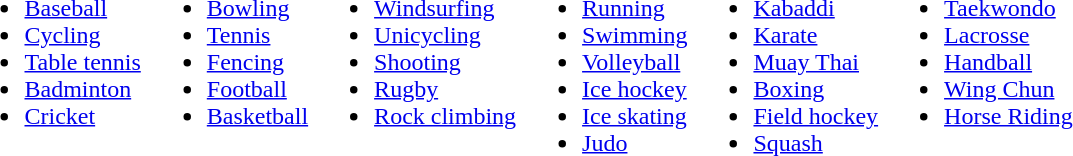<table>
<tr>
<td valign=top><br><ul><li><a href='#'>Baseball</a></li><li><a href='#'>Cycling</a></li><li><a href='#'>Table tennis</a></li><li><a href='#'>Badminton</a></li><li><a href='#'>Cricket</a></li></ul></td>
<td valign=top><br><ul><li><a href='#'>Bowling</a></li><li><a href='#'>Tennis</a></li><li><a href='#'>Fencing</a></li><li><a href='#'>Football</a></li><li><a href='#'>Basketball</a></li></ul></td>
<td valign=top><br><ul><li><a href='#'>Windsurfing</a></li><li><a href='#'>Unicycling</a></li><li><a href='#'>Shooting</a></li><li><a href='#'>Rugby</a></li><li><a href='#'>Rock climbing</a></li></ul></td>
<td valign=top><br><ul><li><a href='#'>Running</a></li><li><a href='#'>Swimming</a></li><li><a href='#'>Volleyball</a></li><li><a href='#'>Ice hockey</a></li><li><a href='#'>Ice skating</a></li><li><a href='#'>Judo</a></li></ul></td>
<td valign=top><br><ul><li><a href='#'>Kabaddi</a></li><li><a href='#'>Karate</a></li><li><a href='#'>Muay Thai</a></li><li><a href='#'>Boxing</a></li><li><a href='#'>Field hockey</a></li><li><a href='#'>Squash</a></li></ul></td>
<td valign=top><br><ul><li><a href='#'>Taekwondo</a></li><li><a href='#'>Lacrosse</a></li><li><a href='#'>Handball</a></li><li><a href='#'>Wing Chun</a></li><li><a href='#'>Horse Riding</a></li></ul></td>
</tr>
</table>
